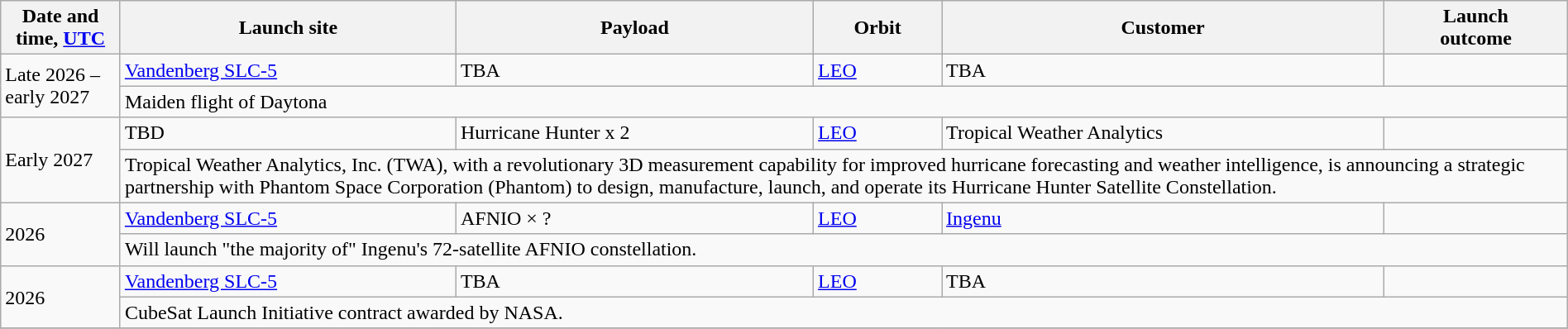<table class="wikitable plainrowheaders" style="width: 100%;">
<tr>
<th scope="col">Date and time, <a href='#'>UTC</a></th>
<th scope="col">Launch site</th>
<th scope="col">Payload</th>
<th scope="col">Orbit</th>
<th scope="col">Customer</th>
<th scope="col">Launch<br>outcome</th>
</tr>
<tr>
<td rowspan="2">Late 2026 – early 2027</td>
<td><a href='#'>Vandenberg SLC-5</a></td>
<td>TBA</td>
<td><a href='#'>LEO</a></td>
<td>TBA</td>
<td></td>
</tr>
<tr>
<td colspan="5">Maiden flight of Daytona</td>
</tr>
<tr>
<td rowspan="2">Early 2027</td>
<td>TBD</td>
<td>Hurricane Hunter x 2</td>
<td><a href='#'>LEO</a></td>
<td>Tropical Weather Analytics</td>
<td></td>
</tr>
<tr>
<td colspan="5">Tropical Weather Analytics, Inc. (TWA), with a revolutionary 3D measurement capability for improved hurricane forecasting and weather intelligence, is announcing a strategic partnership with Phantom Space Corporation (Phantom) to design, manufacture, launch, and operate its Hurricane Hunter Satellite Constellation.</td>
</tr>
<tr>
<td rowspan="2">2026</td>
<td><a href='#'>Vandenberg SLC-5</a></td>
<td>AFNIO × ?</td>
<td><a href='#'>LEO</a></td>
<td><a href='#'>Ingenu</a></td>
<td></td>
</tr>
<tr>
<td colspan="5">Will launch "the majority of" Ingenu's 72-satellite AFNIO constellation.</td>
</tr>
<tr>
<td rowspan="2">2026</td>
<td><a href='#'>Vandenberg SLC-5</a></td>
<td>TBA</td>
<td><a href='#'>LEO</a></td>
<td>TBA</td>
<td></td>
</tr>
<tr>
<td colspan="5">CubeSat Launch Initiative contract awarded by NASA.</td>
</tr>
<tr>
</tr>
</table>
